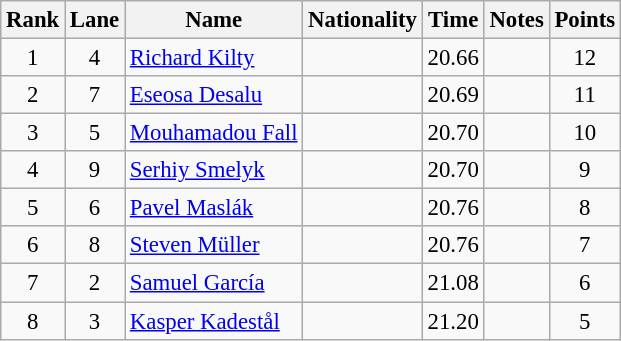<table class="wikitable sortable" style="text-align:center; font-size:95%">
<tr>
<th>Rank</th>
<th>Lane</th>
<th>Name</th>
<th>Nationality</th>
<th>Time</th>
<th>Notes</th>
<th>Points</th>
</tr>
<tr>
<td>1</td>
<td>4</td>
<td align=left><a href='#'>Richard Kilty</a></td>
<td align=left></td>
<td>20.66</td>
<td></td>
<td>12</td>
</tr>
<tr>
<td>2</td>
<td>7</td>
<td align=left><a href='#'>Eseosa Desalu</a></td>
<td align=left></td>
<td>20.69</td>
<td></td>
<td>11</td>
</tr>
<tr>
<td>3</td>
<td>5</td>
<td align=left><a href='#'>Mouhamadou Fall</a></td>
<td align=left></td>
<td>20.70</td>
<td></td>
<td>10</td>
</tr>
<tr>
<td>4</td>
<td>9</td>
<td align=left><a href='#'>Serhiy Smelyk</a></td>
<td align=left></td>
<td>20.70</td>
<td></td>
<td>9</td>
</tr>
<tr>
<td>5</td>
<td>6</td>
<td align=left><a href='#'>Pavel Maslák</a></td>
<td align=left></td>
<td>20.76</td>
<td></td>
<td>8</td>
</tr>
<tr>
<td>6</td>
<td>8</td>
<td align=left><a href='#'>Steven Müller</a></td>
<td align=left></td>
<td>20.76</td>
<td></td>
<td>7</td>
</tr>
<tr>
<td>7</td>
<td>2</td>
<td align=left><a href='#'>Samuel García</a></td>
<td align=left></td>
<td>21.08</td>
<td></td>
<td>6</td>
</tr>
<tr>
<td>8</td>
<td>3</td>
<td align=left><a href='#'>Kasper Kadestål</a></td>
<td align=left></td>
<td>21.20</td>
<td></td>
<td>5</td>
</tr>
</table>
